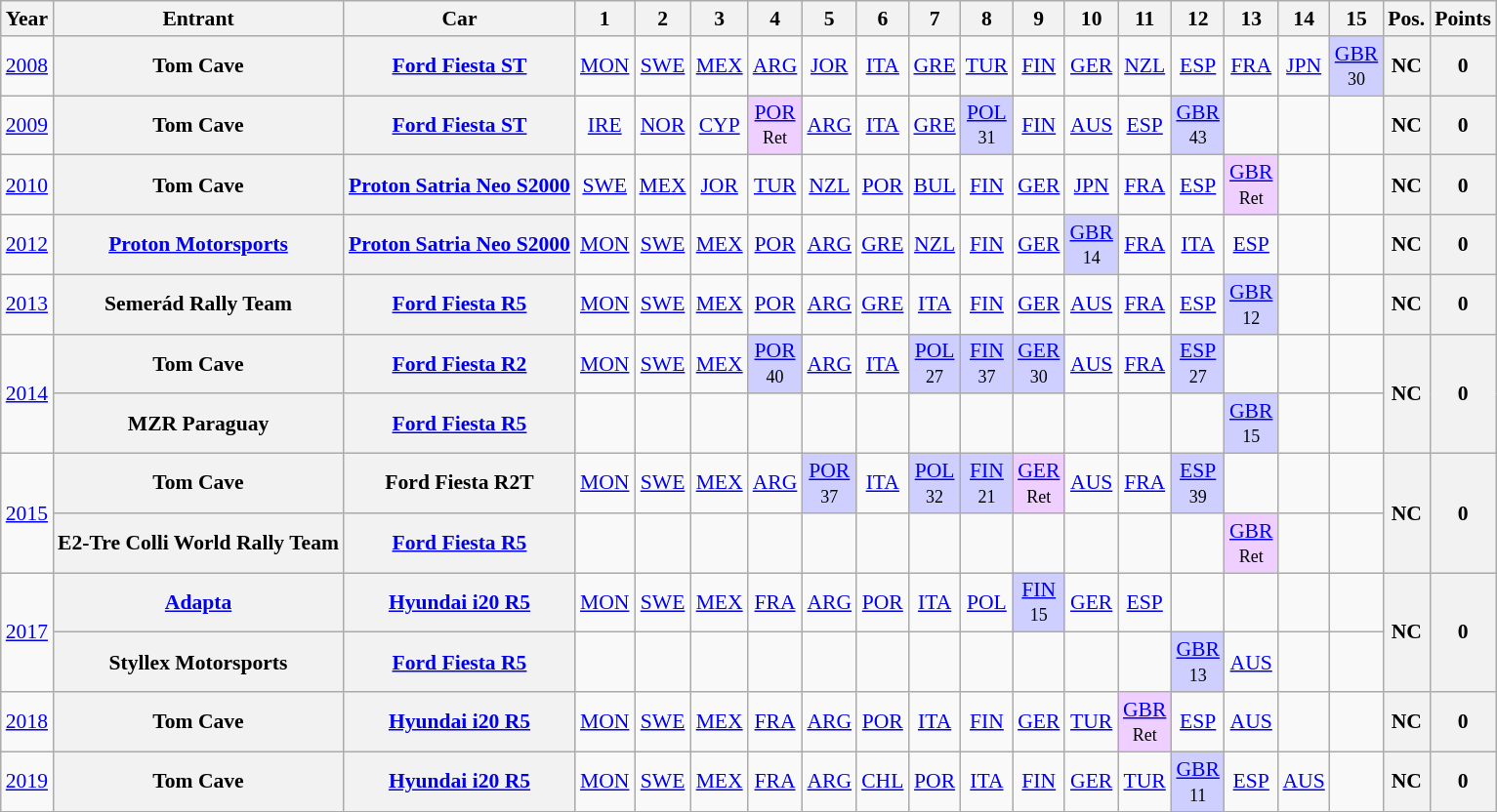<table class="wikitable" border="1" style="text-align:center; font-size:90%;">
<tr>
<th>Year</th>
<th>Entrant</th>
<th>Car</th>
<th>1</th>
<th>2</th>
<th>3</th>
<th>4</th>
<th>5</th>
<th>6</th>
<th>7</th>
<th>8</th>
<th>9</th>
<th>10</th>
<th>11</th>
<th>12</th>
<th>13</th>
<th>14</th>
<th>15</th>
<th>Pos.</th>
<th>Points</th>
</tr>
<tr>
<td><a href='#'>2008</a></td>
<th>Tom Cave</th>
<th><a href='#'>Ford Fiesta ST</a></th>
<td><a href='#'>MON</a></td>
<td><a href='#'>SWE</a></td>
<td><a href='#'>MEX</a></td>
<td><a href='#'>ARG</a></td>
<td><a href='#'>JOR</a></td>
<td><a href='#'>ITA</a></td>
<td><a href='#'>GRE</a></td>
<td><a href='#'>TUR</a></td>
<td><a href='#'>FIN</a></td>
<td><a href='#'>GER</a></td>
<td><a href='#'>NZL</a></td>
<td><a href='#'>ESP</a></td>
<td><a href='#'>FRA</a></td>
<td><a href='#'>JPN</a></td>
<td style="background:#CFCFFF;"><a href='#'>GBR</a><br><small>30</small></td>
<th>NC</th>
<th>0</th>
</tr>
<tr>
<td><a href='#'>2009</a></td>
<th>Tom Cave</th>
<th><a href='#'>Ford Fiesta ST</a></th>
<td><a href='#'>IRE</a></td>
<td><a href='#'>NOR</a></td>
<td><a href='#'>CYP</a></td>
<td style="background:#EFCFFF;"><a href='#'>POR</a><br><small>Ret</small></td>
<td><a href='#'>ARG</a></td>
<td><a href='#'>ITA</a></td>
<td><a href='#'>GRE</a></td>
<td style="background:#CFCFFF;"><a href='#'>POL</a><br><small>31</small></td>
<td><a href='#'>FIN</a></td>
<td><a href='#'>AUS</a></td>
<td><a href='#'>ESP</a></td>
<td style="background:#CFCFFF;"><a href='#'>GBR</a><br><small>43</small></td>
<td></td>
<td></td>
<td></td>
<th>NC</th>
<th>0</th>
</tr>
<tr>
<td><a href='#'>2010</a></td>
<th>Tom Cave</th>
<th><a href='#'>Proton Satria Neo S2000</a></th>
<td><a href='#'>SWE</a></td>
<td><a href='#'>MEX</a></td>
<td><a href='#'>JOR</a></td>
<td><a href='#'>TUR</a></td>
<td><a href='#'>NZL</a></td>
<td><a href='#'>POR</a></td>
<td><a href='#'>BUL</a></td>
<td><a href='#'>FIN</a></td>
<td><a href='#'>GER</a></td>
<td><a href='#'>JPN</a></td>
<td><a href='#'>FRA</a></td>
<td><a href='#'>ESP</a></td>
<td style="background:#EFCFFF;"><a href='#'>GBR</a><br><small>Ret</small></td>
<td></td>
<td></td>
<th>NC</th>
<th>0</th>
</tr>
<tr>
<td><a href='#'>2012</a></td>
<th><a href='#'>Proton Motorsports</a></th>
<th><a href='#'>Proton Satria Neo S2000</a></th>
<td><a href='#'>MON</a></td>
<td><a href='#'>SWE</a></td>
<td><a href='#'>MEX</a></td>
<td><a href='#'>POR</a></td>
<td><a href='#'>ARG</a></td>
<td><a href='#'>GRE</a></td>
<td><a href='#'>NZL</a></td>
<td><a href='#'>FIN</a></td>
<td><a href='#'>GER</a></td>
<td style="background:#CFCFFF;"><a href='#'>GBR</a><br><small>14</small></td>
<td><a href='#'>FRA</a></td>
<td><a href='#'>ITA</a></td>
<td><a href='#'>ESP</a></td>
<td></td>
<td></td>
<th>NC</th>
<th>0</th>
</tr>
<tr>
<td><a href='#'>2013</a></td>
<th>Semerád Rally Team</th>
<th><a href='#'>Ford Fiesta R5</a></th>
<td><a href='#'>MON</a></td>
<td><a href='#'>SWE</a></td>
<td><a href='#'>MEX</a></td>
<td><a href='#'>POR</a></td>
<td><a href='#'>ARG</a></td>
<td><a href='#'>GRE</a></td>
<td><a href='#'>ITA</a></td>
<td><a href='#'>FIN</a></td>
<td><a href='#'>GER</a></td>
<td><a href='#'>AUS</a></td>
<td><a href='#'>FRA</a></td>
<td><a href='#'>ESP</a></td>
<td style="background:#CFCFFF;"><a href='#'>GBR</a><br><small>12</small></td>
<td></td>
<td></td>
<th>NC</th>
<th>0</th>
</tr>
<tr>
<td rowspan=2><a href='#'>2014</a></td>
<th>Tom Cave</th>
<th><a href='#'>Ford Fiesta R2</a></th>
<td><a href='#'>MON</a></td>
<td><a href='#'>SWE</a></td>
<td><a href='#'>MEX</a></td>
<td style="background:#CFCFFF;"><a href='#'>POR</a><br><small>40</small></td>
<td><a href='#'>ARG</a></td>
<td><a href='#'>ITA</a></td>
<td style="background:#CFCFFF;"><a href='#'>POL</a><br><small>27</small></td>
<td style="background:#CFCFFF;"><a href='#'>FIN</a><br><small>37</small></td>
<td style="background:#CFCFFF;"><a href='#'>GER</a><br><small>30</small></td>
<td><a href='#'>AUS</a></td>
<td><a href='#'>FRA</a></td>
<td style="background:#CFCFFF;"><a href='#'>ESP</a><br><small>27</small></td>
<td></td>
<td></td>
<td></td>
<th rowspan=2>NC</th>
<th rowspan=2>0</th>
</tr>
<tr>
<th>MZR Paraguay</th>
<th><a href='#'>Ford Fiesta R5</a></th>
<td></td>
<td></td>
<td></td>
<td></td>
<td></td>
<td></td>
<td></td>
<td></td>
<td></td>
<td></td>
<td></td>
<td></td>
<td style="background:#CFCFFF;"><a href='#'>GBR</a><br><small>15</small></td>
<td></td>
<td></td>
</tr>
<tr>
<td rowspan=2><a href='#'>2015</a></td>
<th>Tom Cave</th>
<th>Ford Fiesta R2T</th>
<td><a href='#'>MON</a></td>
<td><a href='#'>SWE</a></td>
<td><a href='#'>MEX</a></td>
<td><a href='#'>ARG</a></td>
<td style="background:#CFCFFF;"><a href='#'>POR</a><br><small>37</small></td>
<td><a href='#'>ITA</a></td>
<td style="background:#CFCFFF;"><a href='#'>POL</a><br><small>32</small></td>
<td style="background:#CFCFFF;"><a href='#'>FIN</a><br><small>21</small></td>
<td style="background:#EFCFFF;"><a href='#'>GER</a><br><small>Ret</small></td>
<td><a href='#'>AUS</a></td>
<td><a href='#'>FRA</a></td>
<td style="background:#CFCFFF;"><a href='#'>ESP</a><br><small>39</small></td>
<td></td>
<td></td>
<td></td>
<th rowspan=2>NC</th>
<th rowspan=2>0</th>
</tr>
<tr>
<th>E2‐Tre Colli World Rally Team</th>
<th><a href='#'>Ford Fiesta R5</a></th>
<td></td>
<td></td>
<td></td>
<td></td>
<td></td>
<td></td>
<td></td>
<td></td>
<td></td>
<td></td>
<td></td>
<td></td>
<td style="background:#EFCFFF;"><a href='#'>GBR</a><br><small>Ret</small></td>
<td></td>
<td></td>
</tr>
<tr>
<td rowspan="2"><a href='#'>2017</a></td>
<th><a href='#'>Adapta</a></th>
<th><a href='#'>Hyundai i20 R5</a></th>
<td><a href='#'>MON</a></td>
<td><a href='#'>SWE</a></td>
<td><a href='#'>MEX</a></td>
<td><a href='#'>FRA</a></td>
<td><a href='#'>ARG</a></td>
<td><a href='#'>POR</a></td>
<td><a href='#'>ITA</a></td>
<td><a href='#'>POL</a></td>
<td style="background:#CFCFFF;"><a href='#'>FIN</a><br><small>15</small></td>
<td><a href='#'>GER</a></td>
<td><a href='#'>ESP</a></td>
<td></td>
<td></td>
<td></td>
<td></td>
<th rowspan="2">NC</th>
<th rowspan="2">0</th>
</tr>
<tr>
<th>Styllex Motorsports</th>
<th><a href='#'>Ford Fiesta R5</a></th>
<td></td>
<td></td>
<td></td>
<td></td>
<td></td>
<td></td>
<td></td>
<td></td>
<td></td>
<td></td>
<td></td>
<td style="background:#CFCFFF;"><a href='#'>GBR</a><br><small>13</small></td>
<td><a href='#'>AUS</a></td>
<td></td>
<td></td>
</tr>
<tr>
<td><a href='#'>2018</a></td>
<th>Tom Cave</th>
<th><a href='#'>Hyundai i20 R5</a></th>
<td><a href='#'>MON</a></td>
<td><a href='#'>SWE</a></td>
<td><a href='#'>MEX</a></td>
<td><a href='#'>FRA</a></td>
<td><a href='#'>ARG</a></td>
<td><a href='#'>POR</a></td>
<td><a href='#'>ITA</a></td>
<td><a href='#'>FIN</a></td>
<td><a href='#'>GER</a></td>
<td><a href='#'>TUR</a></td>
<td style="background:#EFCFFF;"><a href='#'>GBR</a><br><small>Ret</small></td>
<td><a href='#'>ESP</a></td>
<td><a href='#'>AUS</a></td>
<td></td>
<td></td>
<th>NC</th>
<th>0</th>
</tr>
<tr>
<td><a href='#'>2019</a></td>
<th>Tom Cave</th>
<th><a href='#'>Hyundai i20 R5</a></th>
<td><a href='#'>MON</a></td>
<td><a href='#'>SWE</a></td>
<td><a href='#'>MEX</a></td>
<td><a href='#'>FRA</a></td>
<td><a href='#'>ARG</a></td>
<td><a href='#'>CHL</a></td>
<td><a href='#'>POR</a></td>
<td><a href='#'>ITA</a></td>
<td><a href='#'>FIN</a></td>
<td><a href='#'>GER</a></td>
<td><a href='#'>TUR</a></td>
<td style="background:#CFCFFF;"><a href='#'>GBR</a><br><small>11</small></td>
<td><a href='#'>ESP</a></td>
<td><a href='#'>AUS</a><br></td>
<td></td>
<th>NC</th>
<th>0</th>
</tr>
<tr>
</tr>
</table>
